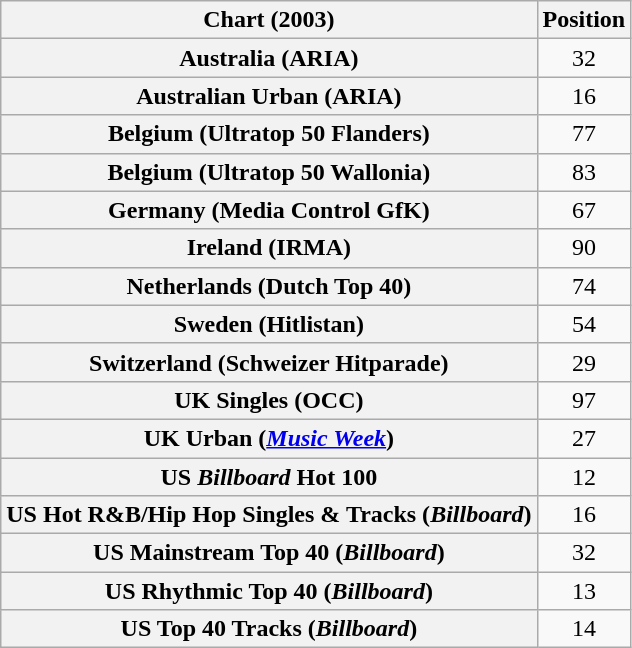<table class="wikitable plainrowheaders sortable" style="text-align:center">
<tr>
<th scope="col">Chart (2003)</th>
<th scope="col">Position</th>
</tr>
<tr>
<th scope="row">Australia (ARIA)</th>
<td>32</td>
</tr>
<tr>
<th scope="row">Australian Urban (ARIA)</th>
<td>16</td>
</tr>
<tr>
<th scope="row">Belgium (Ultratop 50 Flanders)</th>
<td>77</td>
</tr>
<tr>
<th scope="row">Belgium (Ultratop 50 Wallonia)</th>
<td>83</td>
</tr>
<tr>
<th scope="row">Germany (Media Control GfK)</th>
<td>67</td>
</tr>
<tr>
<th scope="row">Ireland (IRMA)</th>
<td>90</td>
</tr>
<tr>
<th scope="row">Netherlands (Dutch Top 40)</th>
<td>74</td>
</tr>
<tr>
<th scope="row">Sweden (Hitlistan)</th>
<td>54</td>
</tr>
<tr>
<th scope="row">Switzerland (Schweizer Hitparade)</th>
<td>29</td>
</tr>
<tr>
<th scope="row">UK Singles (OCC)</th>
<td>97</td>
</tr>
<tr>
<th scope="row">UK Urban (<em><a href='#'>Music Week</a></em>)</th>
<td>27</td>
</tr>
<tr>
<th scope="row">US <em>Billboard</em> Hot 100</th>
<td>12</td>
</tr>
<tr>
<th scope="row">US Hot R&B/Hip Hop Singles & Tracks (<em>Billboard</em>)</th>
<td>16</td>
</tr>
<tr>
<th scope="row">US Mainstream Top 40 (<em>Billboard</em>)</th>
<td>32</td>
</tr>
<tr>
<th scope="row">US Rhythmic Top 40 (<em>Billboard</em>)</th>
<td>13</td>
</tr>
<tr>
<th scope="row">US Top 40 Tracks (<em>Billboard</em>)</th>
<td>14</td>
</tr>
</table>
